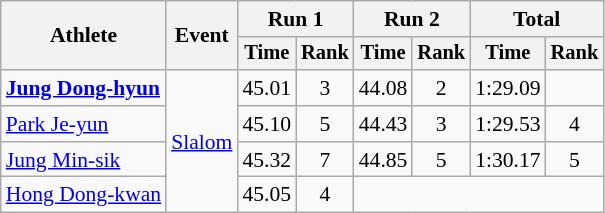<table class="wikitable" style="font-size:90%">
<tr>
<th rowspan=2>Athlete</th>
<th rowspan=2>Event</th>
<th colspan=2>Run 1</th>
<th colspan=2>Run 2</th>
<th colspan=2>Total</th>
</tr>
<tr style="font-size:95%">
<th>Time</th>
<th>Rank</th>
<th>Time</th>
<th>Rank</th>
<th>Time</th>
<th>Rank</th>
</tr>
<tr align=center>
<td align=left><strong><a href='#'>Jung Dong-hyun</a></strong></td>
<td align=left rowspan=4><a href='#'>Slalom</a></td>
<td>45.01</td>
<td>3</td>
<td>44.08</td>
<td>2</td>
<td>1:29.09</td>
<td></td>
</tr>
<tr align=center>
<td align=left><a href='#'>Park Je-yun</a></td>
<td>45.10</td>
<td>5</td>
<td>44.43</td>
<td>3</td>
<td>1:29.53</td>
<td>4</td>
</tr>
<tr align=center>
<td align=left><a href='#'>Jung Min-sik</a></td>
<td>45.32</td>
<td>7</td>
<td>44.85</td>
<td>5</td>
<td>1:30.17</td>
<td>5</td>
</tr>
<tr align=center>
<td align=left><a href='#'>Hong Dong-kwan</a></td>
<td>45.05</td>
<td>4</td>
<td colspan=4></td>
</tr>
</table>
